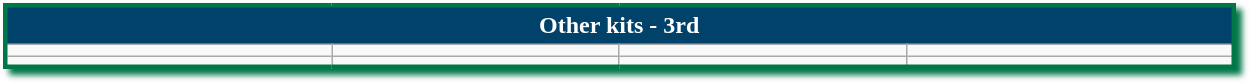<table class="wikitable mw-collapsible mw-collapsed" style="width:65%; border:solid 3px #007749; box-shadow: 4px 4px 4px #007749;">
<tr style="text-align:center; background-color:#01426A; color:#FFFFFF; font-weight:bold;">
<td colspan=5>Other kits - 3rd</td>
</tr>
<tr>
<td></td>
<td></td>
<td></td>
<td></td>
</tr>
<tr>
<td></td>
<td></td>
<td></td>
</tr>
<tr>
</tr>
</table>
